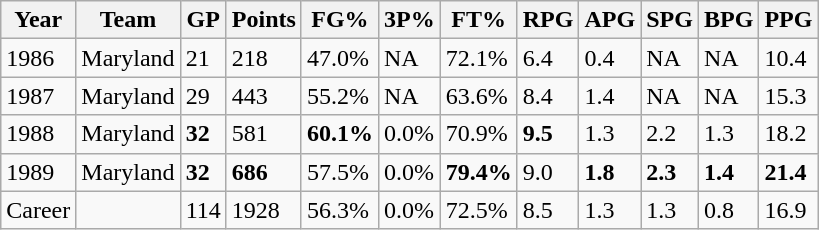<table class="wikitable">
<tr>
<th>Year</th>
<th>Team</th>
<th>GP</th>
<th>Points</th>
<th>FG%</th>
<th>3P%</th>
<th>FT%</th>
<th>RPG</th>
<th>APG</th>
<th>SPG</th>
<th>BPG</th>
<th>PPG</th>
</tr>
<tr>
<td>1986</td>
<td>Maryland</td>
<td>21</td>
<td>218</td>
<td>47.0%</td>
<td>NA</td>
<td>72.1%</td>
<td>6.4</td>
<td>0.4</td>
<td>NA</td>
<td>NA</td>
<td>10.4</td>
</tr>
<tr>
<td>1987</td>
<td>Maryland</td>
<td>29</td>
<td>443</td>
<td>55.2%</td>
<td>NA</td>
<td>63.6%</td>
<td>8.4</td>
<td>1.4</td>
<td>NA</td>
<td>NA</td>
<td>15.3</td>
</tr>
<tr>
<td>1988</td>
<td>Maryland</td>
<td><strong>32</strong></td>
<td>581</td>
<td><strong>60.1%</strong></td>
<td>0.0%</td>
<td>70.9%</td>
<td><strong>9.5</strong></td>
<td>1.3</td>
<td>2.2</td>
<td>1.3</td>
<td>18.2</td>
</tr>
<tr>
<td>1989</td>
<td>Maryland</td>
<td><strong>32</strong></td>
<td><strong>686</strong></td>
<td>57.5%</td>
<td>0.0%</td>
<td><strong>79.4%</strong></td>
<td>9.0</td>
<td><strong>1.8</strong></td>
<td><strong>2.3</strong></td>
<td><strong>1.4</strong></td>
<td><strong>21.4</strong></td>
</tr>
<tr>
<td>Career</td>
<td></td>
<td>114</td>
<td>1928</td>
<td>56.3%</td>
<td>0.0%</td>
<td>72.5%</td>
<td>8.5</td>
<td>1.3</td>
<td>1.3</td>
<td>0.8</td>
<td>16.9</td>
</tr>
</table>
